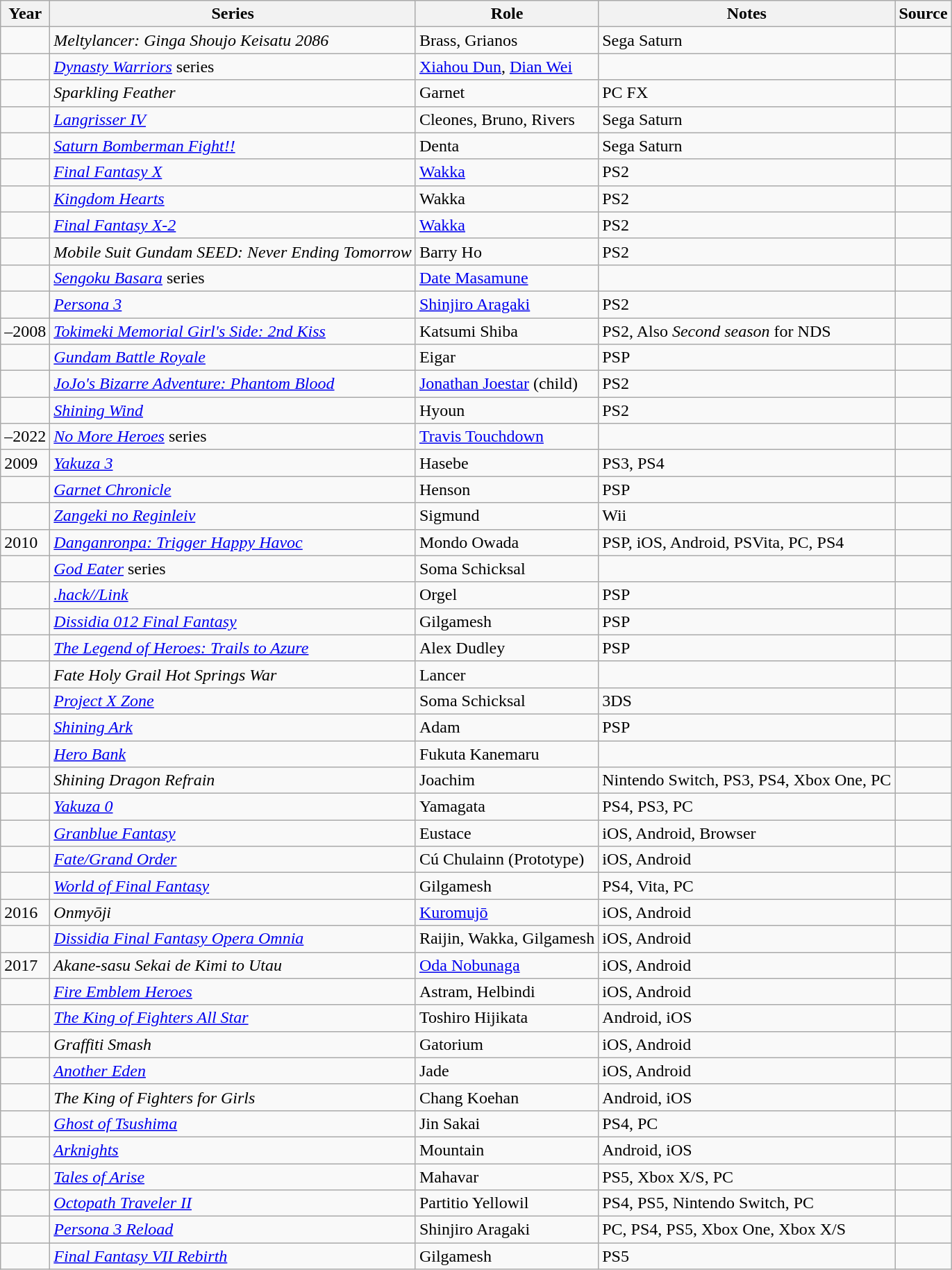<table class="wikitable sortable plainrowheaders">
<tr>
<th>Year</th>
<th>Series</th>
<th>Role</th>
<th class="unsortable">Notes</th>
<th class="unsortable">Source</th>
</tr>
<tr>
<td></td>
<td><em>Meltylancer: Ginga Shoujo Keisatu 2086</em></td>
<td>Brass, Grianos</td>
<td>Sega Saturn</td>
<td></td>
</tr>
<tr>
<td></td>
<td><em><a href='#'>Dynasty Warriors</a></em> series</td>
<td><a href='#'>Xiahou Dun</a>, <a href='#'>Dian Wei</a></td>
<td></td>
<td></td>
</tr>
<tr>
<td></td>
<td><em>Sparkling Feather</em></td>
<td>Garnet</td>
<td>PC FX</td>
<td></td>
</tr>
<tr>
<td></td>
<td><em><a href='#'>Langrisser IV</a></em></td>
<td>Cleones, Bruno, Rivers</td>
<td>Sega Saturn</td>
<td></td>
</tr>
<tr>
<td></td>
<td><em><a href='#'>Saturn Bomberman Fight!!</a></em></td>
<td>Denta</td>
<td>Sega Saturn</td>
<td></td>
</tr>
<tr>
<td></td>
<td><em><a href='#'>Final Fantasy X</a></em></td>
<td><a href='#'>Wakka</a></td>
<td>PS2</td>
<td></td>
</tr>
<tr>
<td></td>
<td><em><a href='#'>Kingdom Hearts</a></em></td>
<td>Wakka</td>
<td>PS2</td>
<td></td>
</tr>
<tr>
<td></td>
<td><em><a href='#'>Final Fantasy X-2</a></em></td>
<td><a href='#'>Wakka</a></td>
<td>PS2</td>
<td></td>
</tr>
<tr>
<td></td>
<td><em>Mobile Suit Gundam SEED: Never Ending Tomorrow</em></td>
<td>Barry Ho</td>
<td>PS2</td>
<td></td>
</tr>
<tr>
<td></td>
<td><em><a href='#'>Sengoku Basara</a></em> series</td>
<td><a href='#'>Date Masamune</a></td>
<td></td>
<td></td>
</tr>
<tr>
<td></td>
<td><em><a href='#'>Persona 3</a></em></td>
<td><a href='#'>Shinjiro Aragaki</a></td>
<td>PS2</td>
<td></td>
</tr>
<tr>
<td>–2008</td>
<td><em><a href='#'>Tokimeki Memorial Girl's Side: 2nd Kiss</a></em></td>
<td>Katsumi Shiba</td>
<td>PS2, Also <em>Second season</em> for NDS</td>
<td></td>
</tr>
<tr>
<td></td>
<td><em><a href='#'>Gundam Battle Royale</a></em></td>
<td>Eigar</td>
<td>PSP</td>
<td></td>
</tr>
<tr>
<td></td>
<td><em><a href='#'>JoJo's Bizarre Adventure: Phantom Blood</a></em></td>
<td><a href='#'>Jonathan Joestar</a> (child)</td>
<td>PS2</td>
<td></td>
</tr>
<tr>
<td></td>
<td><em><a href='#'>Shining Wind</a></em></td>
<td>Hyoun</td>
<td>PS2</td>
<td></td>
</tr>
<tr>
<td>–2022</td>
<td><em><a href='#'>No More Heroes</a></em> series</td>
<td><a href='#'>Travis Touchdown</a></td>
<td></td>
<td></td>
</tr>
<tr>
<td>2009</td>
<td><em><a href='#'>Yakuza 3</a></em></td>
<td>Hasebe</td>
<td>PS3, PS4</td>
<td></td>
</tr>
<tr>
<td></td>
<td><em><a href='#'>Garnet Chronicle</a></em></td>
<td>Henson</td>
<td>PSP</td>
<td></td>
</tr>
<tr>
<td></td>
<td><em><a href='#'>Zangeki no Reginleiv</a></em></td>
<td>Sigmund</td>
<td>Wii</td>
<td></td>
</tr>
<tr>
<td>2010</td>
<td><em><a href='#'>Danganronpa: Trigger Happy Havoc</a></em></td>
<td>Mondo Owada</td>
<td>PSP, iOS, Android, PSVita, PC, PS4</td>
<td></td>
</tr>
<tr>
<td></td>
<td><em><a href='#'>God Eater</a></em> series</td>
<td>Soma Schicksal</td>
<td></td>
<td></td>
</tr>
<tr>
<td></td>
<td><em><a href='#'>.hack//Link</a></em></td>
<td>Orgel</td>
<td>PSP</td>
<td></td>
</tr>
<tr>
<td></td>
<td><em><a href='#'>Dissidia 012 Final Fantasy</a></em></td>
<td>Gilgamesh</td>
<td>PSP</td>
<td></td>
</tr>
<tr>
<td></td>
<td><em><a href='#'>The Legend of Heroes: Trails to Azure</a></em></td>
<td>Alex Dudley</td>
<td>PSP</td>
<td></td>
</tr>
<tr>
<td></td>
<td><em>Fate Holy Grail Hot Springs War</em></td>
<td>Lancer</td>
<td></td>
<td></td>
</tr>
<tr>
<td></td>
<td><em><a href='#'>Project X Zone</a></em></td>
<td>Soma Schicksal</td>
<td>3DS</td>
<td></td>
</tr>
<tr>
<td></td>
<td><em><a href='#'>Shining Ark</a></em></td>
<td>Adam</td>
<td>PSP</td>
<td></td>
</tr>
<tr>
<td></td>
<td><em><a href='#'>Hero Bank</a></em></td>
<td>Fukuta Kanemaru</td>
<td></td>
<td></td>
</tr>
<tr>
<td></td>
<td><em>Shining Dragon Refrain</em></td>
<td>Joachim</td>
<td>Nintendo Switch, PS3, PS4, Xbox One, PC</td>
<td></td>
</tr>
<tr>
<td></td>
<td><em><a href='#'>Yakuza 0</a></em></td>
<td>Yamagata</td>
<td>PS4, PS3, PC</td>
<td></td>
</tr>
<tr>
<td></td>
<td><em><a href='#'>Granblue Fantasy</a></em></td>
<td>Eustace</td>
<td>iOS, Android, Browser</td>
<td></td>
</tr>
<tr>
<td></td>
<td><em><a href='#'>Fate/Grand Order</a></em></td>
<td>Cú Chulainn (Prototype)</td>
<td>iOS, Android</td>
<td></td>
</tr>
<tr>
<td></td>
<td><em><a href='#'>World of Final Fantasy</a></em></td>
<td>Gilgamesh</td>
<td>PS4, Vita, PC</td>
<td></td>
</tr>
<tr>
<td>2016</td>
<td><em>Onmyōji</em></td>
<td><a href='#'>Kuromujō</a></td>
<td>iOS, Android</td>
<td></td>
</tr>
<tr>
<td></td>
<td><em><a href='#'>Dissidia Final Fantasy Opera Omnia</a></em></td>
<td>Raijin, Wakka, Gilgamesh</td>
<td>iOS, Android</td>
<td></td>
</tr>
<tr>
<td>2017</td>
<td><em>Akane-sasu Sekai de Kimi to Utau</em></td>
<td><a href='#'>Oda Nobunaga</a></td>
<td>iOS, Android</td>
<td></td>
</tr>
<tr>
<td></td>
<td><em><a href='#'>Fire Emblem Heroes</a></em></td>
<td>Astram, Helbindi</td>
<td>iOS, Android</td>
<td></td>
</tr>
<tr>
<td></td>
<td><em><a href='#'>The King of Fighters All Star</a></em></td>
<td>Toshiro Hijikata</td>
<td>Android, iOS</td>
<td></td>
</tr>
<tr>
<td></td>
<td><em>Graffiti Smash</em></td>
<td>Gatorium</td>
<td>iOS, Android</td>
<td></td>
</tr>
<tr>
<td></td>
<td><em><a href='#'>Another Eden</a></em></td>
<td>Jade</td>
<td>iOS, Android</td>
<td></td>
</tr>
<tr>
<td></td>
<td><em>The King of Fighters for Girls</em></td>
<td>Chang Koehan</td>
<td>Android, iOS</td>
<td></td>
</tr>
<tr>
<td></td>
<td><em><a href='#'>Ghost of Tsushima</a></em></td>
<td>Jin Sakai</td>
<td>PS4, PC</td>
<td></td>
</tr>
<tr>
<td></td>
<td><em><a href='#'>Arknights</a></em></td>
<td>Mountain</td>
<td>Android, iOS</td>
<td></td>
</tr>
<tr>
<td></td>
<td><em><a href='#'>Tales of Arise</a></em></td>
<td>Mahavar</td>
<td>PS5, Xbox X/S, PC</td>
<td></td>
</tr>
<tr>
<td></td>
<td><em><a href='#'>Octopath Traveler II</a></em></td>
<td>Partitio Yellowil</td>
<td>PS4, PS5, Nintendo Switch, PC</td>
<td></td>
</tr>
<tr>
<td></td>
<td><em><a href='#'>Persona 3 Reload</a></em></td>
<td>Shinjiro Aragaki</td>
<td>PC, PS4, PS5, Xbox One, Xbox X/S</td>
<td></td>
</tr>
<tr>
<td></td>
<td><em><a href='#'>Final Fantasy VII Rebirth</a></em></td>
<td>Gilgamesh</td>
<td>PS5</td>
<td></td>
</tr>
</table>
